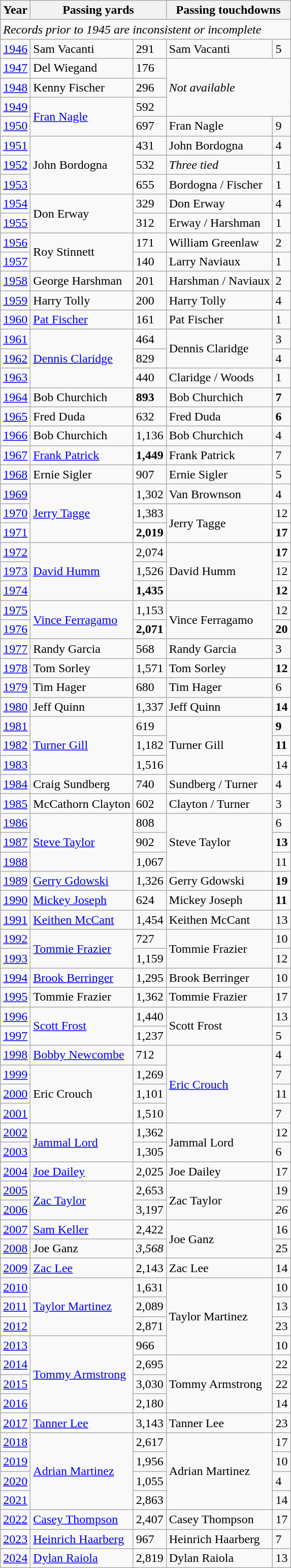<table class=wikitable>
<tr>
<th>Year</th>
<th colspan=2>Passing yards</th>
<th colspan=2>Passing touchdowns</th>
</tr>
<tr>
<td colspan=5><em>Records prior to 1945 are inconsistent or incomplete</em></td>
</tr>
<tr>
<td><a href='#'>1946</a></td>
<td>Sam Vacanti</td>
<td>291</td>
<td>Sam Vacanti</td>
<td>5</td>
</tr>
<tr>
<td><a href='#'>1947</a></td>
<td>Del Wiegand</td>
<td>176</td>
<td rowspan=3 colspan=2><em>Not available</em></td>
</tr>
<tr>
<td><a href='#'>1948</a></td>
<td>Kenny Fischer</td>
<td>296</td>
</tr>
<tr>
<td><a href='#'>1949</a></td>
<td rowspan=2><a href='#'>Fran Nagle</a></td>
<td>592</td>
</tr>
<tr>
<td><a href='#'>1950</a></td>
<td>697</td>
<td>Fran Nagle</td>
<td>9</td>
</tr>
<tr>
<td><a href='#'>1951</a></td>
<td rowspan=3>John Bordogna</td>
<td>431</td>
<td>John Bordogna</td>
<td>4</td>
</tr>
<tr>
<td><a href='#'>1952</a></td>
<td>532</td>
<td><em>Three tied</em></td>
<td>1</td>
</tr>
<tr>
<td><a href='#'>1953</a></td>
<td>655</td>
<td>Bordogna / Fischer</td>
<td>1</td>
</tr>
<tr>
<td><a href='#'>1954</a></td>
<td rowspan=2>Don Erway</td>
<td>329</td>
<td>Don Erway</td>
<td>4</td>
</tr>
<tr>
<td><a href='#'>1955</a></td>
<td>312</td>
<td>Erway / Harshman</td>
<td>1</td>
</tr>
<tr>
<td><a href='#'>1956</a></td>
<td rowspan=2>Roy Stinnett</td>
<td>171</td>
<td>William Greenlaw</td>
<td>2</td>
</tr>
<tr>
<td><a href='#'>1957</a></td>
<td>140</td>
<td>Larry Naviaux</td>
<td>1</td>
</tr>
<tr>
<td><a href='#'>1958</a></td>
<td>George Harshman</td>
<td>201</td>
<td>Harshman / Naviaux</td>
<td>2</td>
</tr>
<tr>
<td><a href='#'>1959</a></td>
<td>Harry Tolly</td>
<td>200</td>
<td>Harry Tolly</td>
<td>4</td>
</tr>
<tr>
<td><a href='#'>1960</a></td>
<td><a href='#'>Pat Fischer</a></td>
<td>161</td>
<td>Pat Fischer</td>
<td>1</td>
</tr>
<tr>
<td><a href='#'>1961</a></td>
<td rowspan=3><a href='#'>Dennis Claridge</a></td>
<td>464</td>
<td rowspan=2>Dennis Claridge</td>
<td>3</td>
</tr>
<tr>
<td><a href='#'>1962</a></td>
<td>829</td>
<td>4</td>
</tr>
<tr>
<td><a href='#'>1963</a></td>
<td>440</td>
<td>Claridge / Woods</td>
<td>1</td>
</tr>
<tr>
<td><a href='#'>1964</a></td>
<td>Bob Churchich</td>
<td><strong>893</strong></td>
<td>Bob Churchich</td>
<td><strong>7</strong></td>
</tr>
<tr>
<td><a href='#'>1965</a></td>
<td>Fred Duda</td>
<td>632</td>
<td>Fred Duda</td>
<td><strong>6</strong></td>
</tr>
<tr>
<td><a href='#'>1966</a></td>
<td>Bob Churchich</td>
<td>1,136</td>
<td>Bob Churchich</td>
<td>4</td>
</tr>
<tr>
<td><a href='#'>1967</a></td>
<td><a href='#'>Frank Patrick</a></td>
<td><strong>1,449</strong></td>
<td>Frank Patrick</td>
<td>7</td>
</tr>
<tr>
<td><a href='#'>1968</a></td>
<td>Ernie Sigler</td>
<td>907</td>
<td>Ernie Sigler</td>
<td>5</td>
</tr>
<tr>
<td><a href='#'>1969</a></td>
<td rowspan=3><a href='#'>Jerry Tagge</a></td>
<td>1,302</td>
<td>Van Brownson</td>
<td>4</td>
</tr>
<tr>
<td><a href='#'>1970</a></td>
<td>1,383</td>
<td rowspan=2>Jerry Tagge</td>
<td>12</td>
</tr>
<tr>
<td><a href='#'>1971</a></td>
<td><strong>2,019</strong></td>
<td><strong>17</strong></td>
</tr>
<tr>
<td><a href='#'>1972</a></td>
<td rowspan=3><a href='#'>David Humm</a></td>
<td>2,074</td>
<td rowspan=3>David Humm</td>
<td><strong>17</strong></td>
</tr>
<tr>
<td><a href='#'>1973</a></td>
<td>1,526</td>
<td>12</td>
</tr>
<tr>
<td><a href='#'>1974</a></td>
<td><strong>1,435</strong></td>
<td><strong>12</strong></td>
</tr>
<tr>
<td><a href='#'>1975</a></td>
<td rowspan=2><a href='#'>Vince Ferragamo</a></td>
<td>1,153</td>
<td rowspan=2>Vince Ferragamo</td>
<td>12</td>
</tr>
<tr>
<td><a href='#'>1976</a></td>
<td><strong>2,071</strong></td>
<td><strong>20</strong></td>
</tr>
<tr>
<td><a href='#'>1977</a></td>
<td>Randy Garcia</td>
<td>568</td>
<td>Randy Garcia</td>
<td>3</td>
</tr>
<tr>
<td><a href='#'>1978</a></td>
<td>Tom Sorley</td>
<td>1,571</td>
<td>Tom Sorley</td>
<td><strong>12</strong></td>
</tr>
<tr>
<td><a href='#'>1979</a></td>
<td>Tim Hager</td>
<td>680</td>
<td>Tim Hager</td>
<td>6</td>
</tr>
<tr>
<td><a href='#'>1980</a></td>
<td>Jeff Quinn</td>
<td>1,337</td>
<td>Jeff Quinn</td>
<td><strong>14</strong></td>
</tr>
<tr>
<td><a href='#'>1981</a></td>
<td rowspan=3><a href='#'>Turner Gill</a></td>
<td>619</td>
<td rowspan=3>Turner Gill</td>
<td><strong>9</strong></td>
</tr>
<tr>
<td><a href='#'>1982</a></td>
<td>1,182</td>
<td><strong>11</strong></td>
</tr>
<tr>
<td><a href='#'>1983</a></td>
<td>1,516</td>
<td>14</td>
</tr>
<tr>
<td><a href='#'>1984</a></td>
<td>Craig Sundberg</td>
<td>740</td>
<td>Sundberg / Turner</td>
<td>4</td>
</tr>
<tr>
<td><a href='#'>1985</a></td>
<td>McCathorn Clayton</td>
<td>602</td>
<td>Clayton / Turner</td>
<td>3</td>
</tr>
<tr>
<td><a href='#'>1986</a></td>
<td rowspan=3><a href='#'>Steve Taylor</a></td>
<td>808</td>
<td rowspan=3>Steve Taylor</td>
<td>6</td>
</tr>
<tr>
<td><a href='#'>1987</a></td>
<td>902</td>
<td><strong>13</strong></td>
</tr>
<tr>
<td><a href='#'>1988</a></td>
<td>1,067</td>
<td>11</td>
</tr>
<tr>
<td><a href='#'>1989</a></td>
<td><a href='#'>Gerry Gdowski</a></td>
<td>1,326</td>
<td>Gerry Gdowski</td>
<td><strong>19</strong></td>
</tr>
<tr>
<td><a href='#'>1990</a></td>
<td><a href='#'>Mickey Joseph</a></td>
<td>624</td>
<td>Mickey Joseph</td>
<td><strong>11</strong></td>
</tr>
<tr>
<td><a href='#'>1991</a></td>
<td><a href='#'>Keithen McCant</a></td>
<td>1,454</td>
<td>Keithen McCant</td>
<td>13</td>
</tr>
<tr>
<td><a href='#'>1992</a></td>
<td rowspan=2><a href='#'>Tommie Frazier</a></td>
<td>727</td>
<td rowspan=2>Tommie Frazier</td>
<td>10</td>
</tr>
<tr>
<td><a href='#'>1993</a></td>
<td>1,159</td>
<td>12</td>
</tr>
<tr>
<td><a href='#'>1994</a></td>
<td><a href='#'>Brook Berringer</a></td>
<td>1,295</td>
<td>Brook Berringer</td>
<td>10</td>
</tr>
<tr>
<td><a href='#'>1995</a></td>
<td>Tommie Frazier</td>
<td>1,362</td>
<td>Tommie Frazier</td>
<td>17</td>
</tr>
<tr>
<td><a href='#'>1996</a></td>
<td rowspan=2><a href='#'>Scott Frost</a></td>
<td>1,440</td>
<td rowspan=2>Scott Frost</td>
<td>13</td>
</tr>
<tr>
<td><a href='#'>1997</a></td>
<td>1,237</td>
<td>5</td>
</tr>
<tr>
<td><a href='#'>1998</a></td>
<td><a href='#'>Bobby Newcombe</a></td>
<td>712</td>
<td rowspan=4><a href='#'>Eric Crouch</a></td>
<td>4</td>
</tr>
<tr>
<td><a href='#'>1999</a></td>
<td rowspan=3>Eric Crouch</td>
<td>1,269</td>
<td>7</td>
</tr>
<tr>
<td><a href='#'>2000</a></td>
<td>1,101</td>
<td>11</td>
</tr>
<tr>
<td><a href='#'>2001</a></td>
<td>1,510</td>
<td>7</td>
</tr>
<tr>
<td><a href='#'>2002</a></td>
<td rowspan=2><a href='#'>Jammal Lord</a></td>
<td>1,362</td>
<td rowspan=2>Jammal Lord</td>
<td>12</td>
</tr>
<tr>
<td><a href='#'>2003</a></td>
<td>1,305</td>
<td>6</td>
</tr>
<tr>
<td><a href='#'>2004</a></td>
<td><a href='#'>Joe Dailey</a></td>
<td>2,025</td>
<td>Joe Dailey</td>
<td>17</td>
</tr>
<tr>
<td><a href='#'>2005</a></td>
<td rowspan=2><a href='#'>Zac Taylor</a></td>
<td>2,653</td>
<td rowspan=2>Zac Taylor</td>
<td>19</td>
</tr>
<tr>
<td><a href='#'>2006</a></td>
<td>3,197</td>
<td><em>26</em></td>
</tr>
<tr>
<td><a href='#'>2007</a></td>
<td><a href='#'>Sam Keller</a></td>
<td>2,422</td>
<td rowspan=2>Joe Ganz</td>
<td>16</td>
</tr>
<tr>
<td><a href='#'>2008</a></td>
<td>Joe Ganz</td>
<td><em>3,568</em></td>
<td>25</td>
</tr>
<tr>
<td><a href='#'>2009</a></td>
<td><a href='#'>Zac Lee</a></td>
<td>2,143</td>
<td>Zac Lee</td>
<td>14</td>
</tr>
<tr>
<td><a href='#'>2010</a></td>
<td rowspan=3><a href='#'>Taylor Martinez</a></td>
<td>1,631</td>
<td rowspan=4>Taylor Martinez</td>
<td>10</td>
</tr>
<tr>
<td><a href='#'>2011</a></td>
<td>2,089</td>
<td>13</td>
</tr>
<tr>
<td><a href='#'>2012</a></td>
<td>2,871</td>
<td>23</td>
</tr>
<tr>
<td><a href='#'>2013</a></td>
<td rowspan=4><a href='#'>Tommy Armstrong</a></td>
<td>966</td>
<td>10</td>
</tr>
<tr>
<td><a href='#'>2014</a></td>
<td>2,695</td>
<td rowspan=3>Tommy Armstrong</td>
<td>22</td>
</tr>
<tr>
<td><a href='#'>2015</a></td>
<td>3,030</td>
<td>22</td>
</tr>
<tr>
<td><a href='#'>2016</a></td>
<td>2,180</td>
<td>14</td>
</tr>
<tr>
<td><a href='#'>2017</a></td>
<td><a href='#'>Tanner Lee</a></td>
<td>3,143</td>
<td>Tanner Lee</td>
<td>23</td>
</tr>
<tr>
<td><a href='#'>2018</a></td>
<td rowspan=4><a href='#'>Adrian Martinez</a></td>
<td>2,617</td>
<td rowspan=4>Adrian Martinez</td>
<td>17</td>
</tr>
<tr>
<td><a href='#'>2019</a></td>
<td>1,956</td>
<td>10</td>
</tr>
<tr>
<td><a href='#'>2020</a></td>
<td>1,055</td>
<td>4</td>
</tr>
<tr>
<td><a href='#'>2021</a></td>
<td>2,863</td>
<td>14</td>
</tr>
<tr>
<td><a href='#'>2022</a></td>
<td><a href='#'>Casey Thompson</a></td>
<td>2,407</td>
<td>Casey Thompson</td>
<td>17</td>
</tr>
<tr>
<td><a href='#'>2023</a></td>
<td><a href='#'>Heinrich Haarberg</a></td>
<td>967</td>
<td>Heinrich Haarberg</td>
<td>7</td>
</tr>
<tr>
<td><a href='#'>2024</a></td>
<td><a href='#'>Dylan Raiola</a></td>
<td>2,819</td>
<td>Dylan Raiola</td>
<td>13</td>
</tr>
</table>
